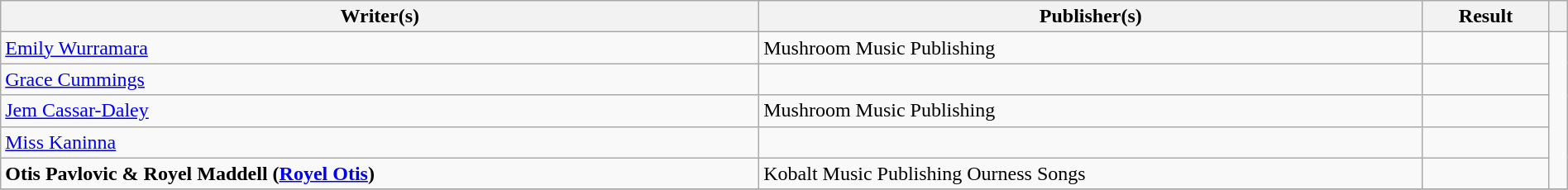<table class="wikitable" width=100%>
<tr>
<th scope="col">Writer(s)</th>
<th scope="col">Publisher(s)</th>
<th scope="col">Result</th>
<th scope="col"></th>
</tr>
<tr>
<td><a href='#'>Emily Wurramara</a></td>
<td>Mushroom Music Publishing</td>
<td></td>
<td rowspan="5"></td>
</tr>
<tr>
<td><a href='#'>Grace Cummings</a></td>
<td></td>
<td></td>
</tr>
<tr>
<td><a href='#'>Jem Cassar-Daley</a></td>
<td>Mushroom Music Publishing</td>
<td></td>
</tr>
<tr>
<td><a href='#'>Miss Kaninna</a></td>
<td></td>
<td></td>
</tr>
<tr>
<td><strong>Otis Pavlovic & Royel Maddell (<a href='#'>Royel Otis</a>)</strong></td>
<td>Kobalt Music Publishing  Ourness Songs</td>
<td></td>
</tr>
<tr>
</tr>
</table>
